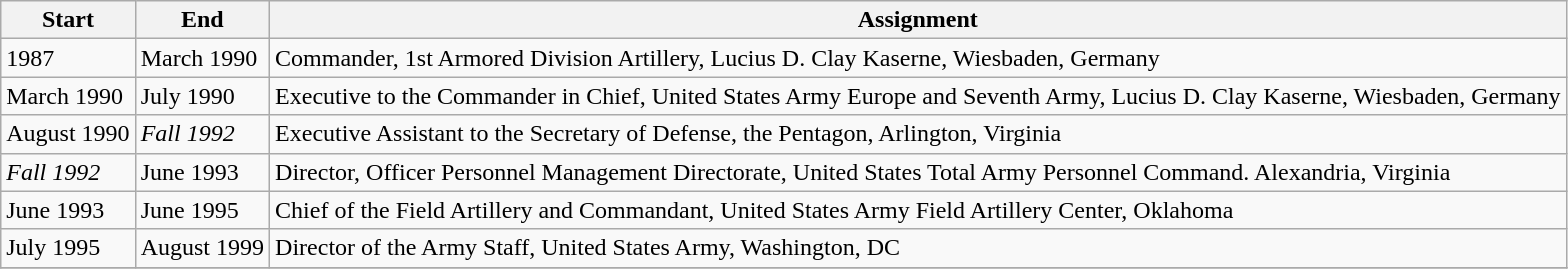<table class="wikitable">
<tr>
<th>Start</th>
<th>End</th>
<th>Assignment</th>
</tr>
<tr>
<td>1987</td>
<td>March 1990</td>
<td>Commander, 1st Armored Division Artillery, Lucius D. Clay Kaserne, Wiesbaden, Germany</td>
</tr>
<tr>
<td>March 1990</td>
<td>July 1990</td>
<td>Executive to the Commander in Chief, United States Army Europe and Seventh Army, Lucius D. Clay Kaserne, Wiesbaden, Germany</td>
</tr>
<tr>
<td>August 1990</td>
<td><em>Fall 1992</em></td>
<td>Executive Assistant to the Secretary of Defense, the Pentagon, Arlington, Virginia</td>
</tr>
<tr>
<td><em>Fall 1992</em></td>
<td>June 1993</td>
<td>Director, Officer Personnel Management Directorate, United States Total Army Personnel Command. Alexandria, Virginia</td>
</tr>
<tr>
<td>June 1993</td>
<td>June 1995</td>
<td>Chief of the Field Artillery and Commandant, United States Army Field Artillery Center, Oklahoma</td>
</tr>
<tr>
<td>July 1995</td>
<td>August 1999</td>
<td>Director of the Army Staff, United States Army, Washington, DC</td>
</tr>
<tr>
</tr>
</table>
